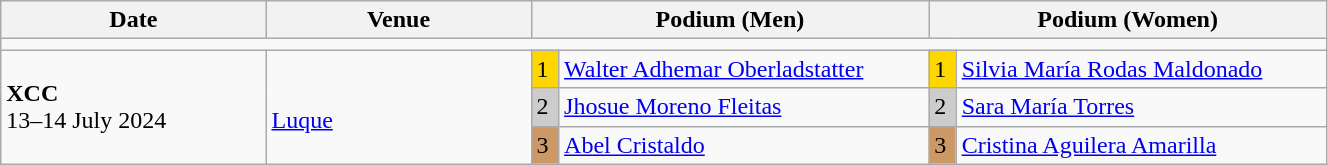<table class="wikitable" width=70%>
<tr>
<th>Date</th>
<th width=20%>Venue</th>
<th colspan=2 width=30%>Podium (Men)</th>
<th colspan=2 width=30%>Podium (Women)</th>
</tr>
<tr>
<td colspan=6></td>
</tr>
<tr>
<td rowspan=3><strong>XCC</strong> <br> 13–14 July 2024</td>
<td rowspan=3><br><a href='#'>Luque</a></td>
<td bgcolor=FFD700>1</td>
<td><a href='#'>Walter Adhemar Oberladstatter</a></td>
<td bgcolor=FFD700>1</td>
<td><a href='#'>Silvia María Rodas Maldonado</a></td>
</tr>
<tr>
<td bgcolor=CCCCCC>2</td>
<td><a href='#'>Jhosue Moreno Fleitas</a></td>
<td bgcolor=CCCCCC>2</td>
<td><a href='#'>Sara María Torres</a></td>
</tr>
<tr>
<td bgcolor=CC9966>3</td>
<td><a href='#'>Abel Cristaldo</a></td>
<td bgcolor=CC9966>3</td>
<td><a href='#'>Cristina Aguilera Amarilla</a></td>
</tr>
</table>
